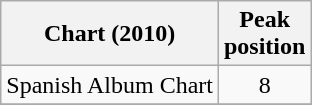<table class="wikitable">
<tr>
<th>Chart (2010)</th>
<th>Peak<br>position</th>
</tr>
<tr>
<td>Spanish Album Chart</td>
<td align="center">8</td>
</tr>
<tr>
</tr>
</table>
